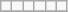<table class="wikitable">
<tr>
<td></td>
<td></td>
<td></td>
<td></td>
<td></td>
<td></td>
</tr>
<tr>
</tr>
</table>
